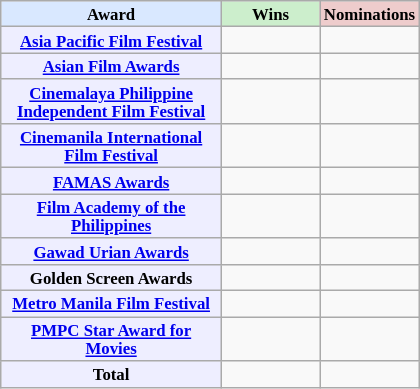<table class="wikitable floatright" style="width:25em; text-align:center; font-size:70%;">
<tr>
<th scope="col" style="background-color:#d9e8ff;">Award</th>
<th scope="col" style="background-color:#cceecc; width:60px;">Wins</th>
<th scope="col" style="background-color:#eecccc; width:60px;">Nominations</th>
</tr>
<tr>
<th scope-"row" style="background-color:#eeeeff;"><a href='#'>Asia Pacific Film Festival</a></th>
<td></td>
<td></td>
</tr>
<tr>
<th scope-"row" style="background-color:#eeeeff;"><a href='#'>Asian Film Awards</a></th>
<td></td>
<td></td>
</tr>
<tr>
<th scope-"row" style="background-color:#eeeeff;"><a href='#'>Cinemalaya Philippine Independent Film Festival</a></th>
<td></td>
<td></td>
</tr>
<tr>
<th scope-"row" style="background-color:#eeeeff;"><a href='#'>Cinemanila International Film Festival</a></th>
<td></td>
<td></td>
</tr>
<tr>
<th scope-"row" style="background-color:#eeeeff;"><a href='#'>FAMAS Awards</a></th>
<td></td>
<td></td>
</tr>
<tr>
<th scope-"row" style="background-color:#eeeeff;"><a href='#'>Film Academy of the Philippines</a></th>
<td></td>
<td></td>
</tr>
<tr>
<th scope-"row" style="background-color:#eeeeff;"><a href='#'>Gawad Urian Awards</a></th>
<td></td>
<td></td>
</tr>
<tr>
<th scope-"row" style="background-color:#eeeeff;">Golden Screen Awards</th>
<td></td>
<td></td>
</tr>
<tr>
<th scope-"row" style="background-color:#eeeeff;"><a href='#'>Metro Manila Film Festival</a></th>
<td></td>
<td></td>
</tr>
<tr>
<th scope-"row" style="background-color:#eeeeff;"><a href='#'>PMPC Star Award for Movies</a></th>
<td></td>
<td></td>
</tr>
<tr>
<th scope-"row" style="background-color:#eeeeff;">Total</th>
<td></td>
<td></td>
</tr>
</table>
